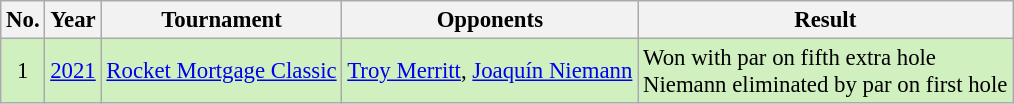<table class="wikitable" style="font-size:95%;">
<tr>
<th>No.</th>
<th>Year</th>
<th>Tournament</th>
<th>Opponents</th>
<th>Result</th>
</tr>
<tr style="background:#D0F0C0;">
<td align=center>1</td>
<td><a href='#'>2021</a></td>
<td><a href='#'>Rocket Mortgage Classic</a></td>
<td> <a href='#'>Troy Merritt</a>,  <a href='#'>Joaquín Niemann</a></td>
<td>Won with par on fifth extra hole<br>Niemann eliminated by par on first hole</td>
</tr>
</table>
